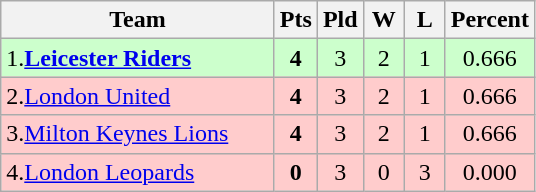<table class="wikitable" style="text-align: center;">
<tr>
<th width="175">Team</th>
<th width="20" abbr="Points">Pts</th>
<th width="20" abbr="Played">Pld</th>
<th width="20" abbr="Won">W</th>
<th width="20" abbr="Lost">L</th>
<th width="20" abbr="Percentage">Percent</th>
</tr>
<tr style="background: #ccffcc;">
<td style="text-align:left;">1.<strong><a href='#'>Leicester Riders</a></strong></td>
<td><strong>4</strong></td>
<td>3</td>
<td>2</td>
<td>1</td>
<td>0.666</td>
</tr>
<tr style="background: #ffcccc;">
<td style="text-align:left;">2.<a href='#'>London United</a></td>
<td><strong>4</strong></td>
<td>3</td>
<td>2</td>
<td>1</td>
<td>0.666</td>
</tr>
<tr style="background: #ffcccc;">
<td style="text-align:left;">3.<a href='#'>Milton Keynes Lions</a></td>
<td><strong>4</strong></td>
<td>3</td>
<td>2</td>
<td>1</td>
<td>0.666</td>
</tr>
<tr style="background: #ffcccc;">
<td style="text-align:left;">4.<a href='#'>London Leopards</a></td>
<td><strong>0</strong></td>
<td>3</td>
<td>0</td>
<td>3</td>
<td>0.000</td>
</tr>
</table>
